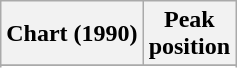<table class="wikitable sortable">
<tr>
<th>Chart (1990)</th>
<th>Peak<br>position</th>
</tr>
<tr>
</tr>
<tr>
</tr>
</table>
